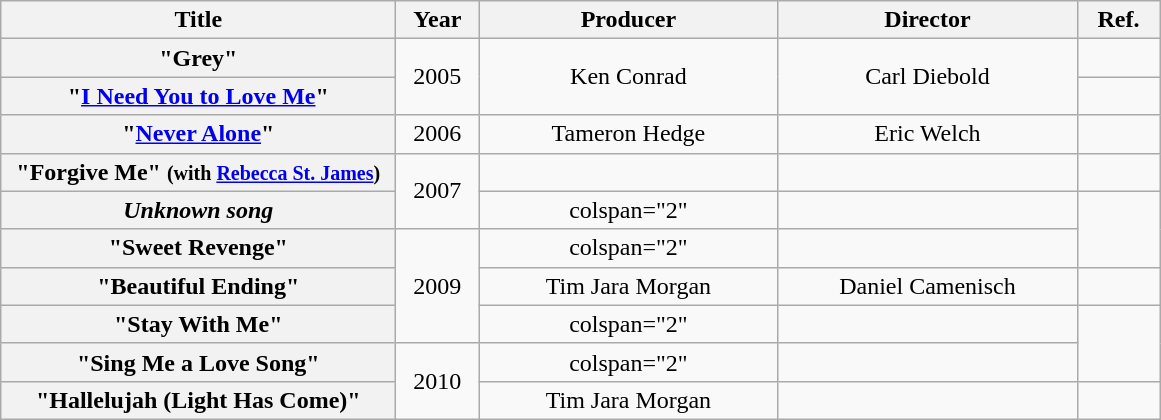<table class="wikitable plainrowheaders" style="text-align:center;">
<tr>
<th scope="col" style="width:16em;">Title</th>
<th scope="col" style="width:3em;">Year</th>
<th scope="col" style="width:12em;">Producer</th>
<th scope="col" style="width:12em;">Director</th>
<th scope="col" style="width:3em;">Ref.</th>
</tr>
<tr>
<th scope="row">"Grey"</th>
<td rowspan="2">2005</td>
<td rowspan="2">Ken Conrad</td>
<td rowspan="2">Carl Diebold</td>
<td></td>
</tr>
<tr>
<th scope="row">"<a href='#'>I Need You to Love Me</a>"</th>
<td></td>
</tr>
<tr>
<th scope="row">"<a href='#'>Never Alone</a>"</th>
<td>2006</td>
<td>Tameron Hedge</td>
<td>Eric Welch</td>
<td></td>
</tr>
<tr>
<th scope="row">"Forgive Me" <small>(with <a href='#'>Rebecca St. James</a>)</small></th>
<td rowspan="2">2007</td>
<td></td>
<td></td>
<td></td>
</tr>
<tr>
<th scope="row"><em>Unknown song</em></th>
<td>colspan="2" </td>
<td></td>
</tr>
<tr>
<th scope="row">"Sweet Revenge"</th>
<td rowspan="3">2009</td>
<td>colspan="2" </td>
<td></td>
</tr>
<tr>
<th scope="row">"Beautiful Ending"</th>
<td>Tim Jara Morgan</td>
<td>Daniel Camenisch</td>
<td></td>
</tr>
<tr>
<th scope="row">"Stay With Me"</th>
<td>colspan="2" </td>
<td></td>
</tr>
<tr>
<th scope="row">"Sing Me a Love Song"</th>
<td rowspan="2">2010</td>
<td>colspan="2" </td>
<td></td>
</tr>
<tr>
<th scope="row">"Hallelujah (Light Has Come)"</th>
<td>Tim Jara Morgan</td>
<td></td>
<td></td>
</tr>
</table>
